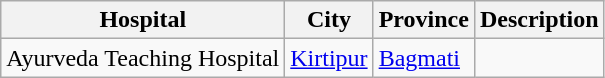<table class="wikitable sortable">
<tr>
<th>Hospital</th>
<th>City</th>
<th>Province</th>
<th>Description</th>
</tr>
<tr>
<td>Ayurveda Teaching Hospital</td>
<td><a href='#'>Kirtipur</a></td>
<td><a href='#'>Bagmati</a></td>
</tr>
</table>
